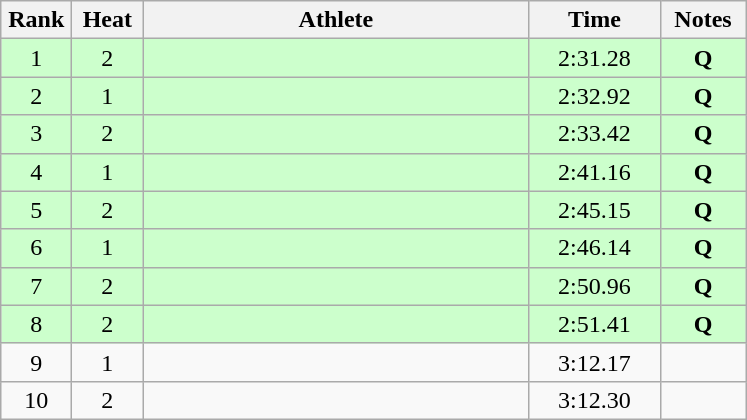<table class="wikitable" style="text-align:center">
<tr>
<th width=40>Rank</th>
<th width=40>Heat</th>
<th width=250>Athlete</th>
<th width=80>Time</th>
<th width=50>Notes</th>
</tr>
<tr bgcolor=ccffcc>
<td>1</td>
<td>2</td>
<td align=left></td>
<td>2:31.28</td>
<td><strong>Q</strong></td>
</tr>
<tr bgcolor=ccffcc>
<td>2</td>
<td>1</td>
<td align=left></td>
<td>2:32.92</td>
<td><strong>Q</strong></td>
</tr>
<tr bgcolor=ccffcc>
<td>3</td>
<td>2</td>
<td align=left></td>
<td>2:33.42</td>
<td><strong>Q</strong></td>
</tr>
<tr bgcolor=ccffcc>
<td>4</td>
<td>1</td>
<td align=left></td>
<td>2:41.16</td>
<td><strong>Q</strong></td>
</tr>
<tr bgcolor=ccffcc>
<td>5</td>
<td>2</td>
<td align=left></td>
<td>2:45.15</td>
<td><strong>Q</strong></td>
</tr>
<tr bgcolor=ccffcc>
<td>6</td>
<td>1</td>
<td align=left></td>
<td>2:46.14</td>
<td><strong>Q</strong></td>
</tr>
<tr bgcolor=ccffcc>
<td>7</td>
<td>2</td>
<td align=left></td>
<td>2:50.96</td>
<td><strong>Q</strong></td>
</tr>
<tr bgcolor=ccffcc>
<td>8</td>
<td>2</td>
<td align=left></td>
<td>2:51.41</td>
<td><strong>Q</strong></td>
</tr>
<tr>
<td>9</td>
<td>1</td>
<td align=left></td>
<td>3:12.17</td>
<td></td>
</tr>
<tr>
<td>10</td>
<td>2</td>
<td align=left></td>
<td>3:12.30</td>
<td></td>
</tr>
</table>
